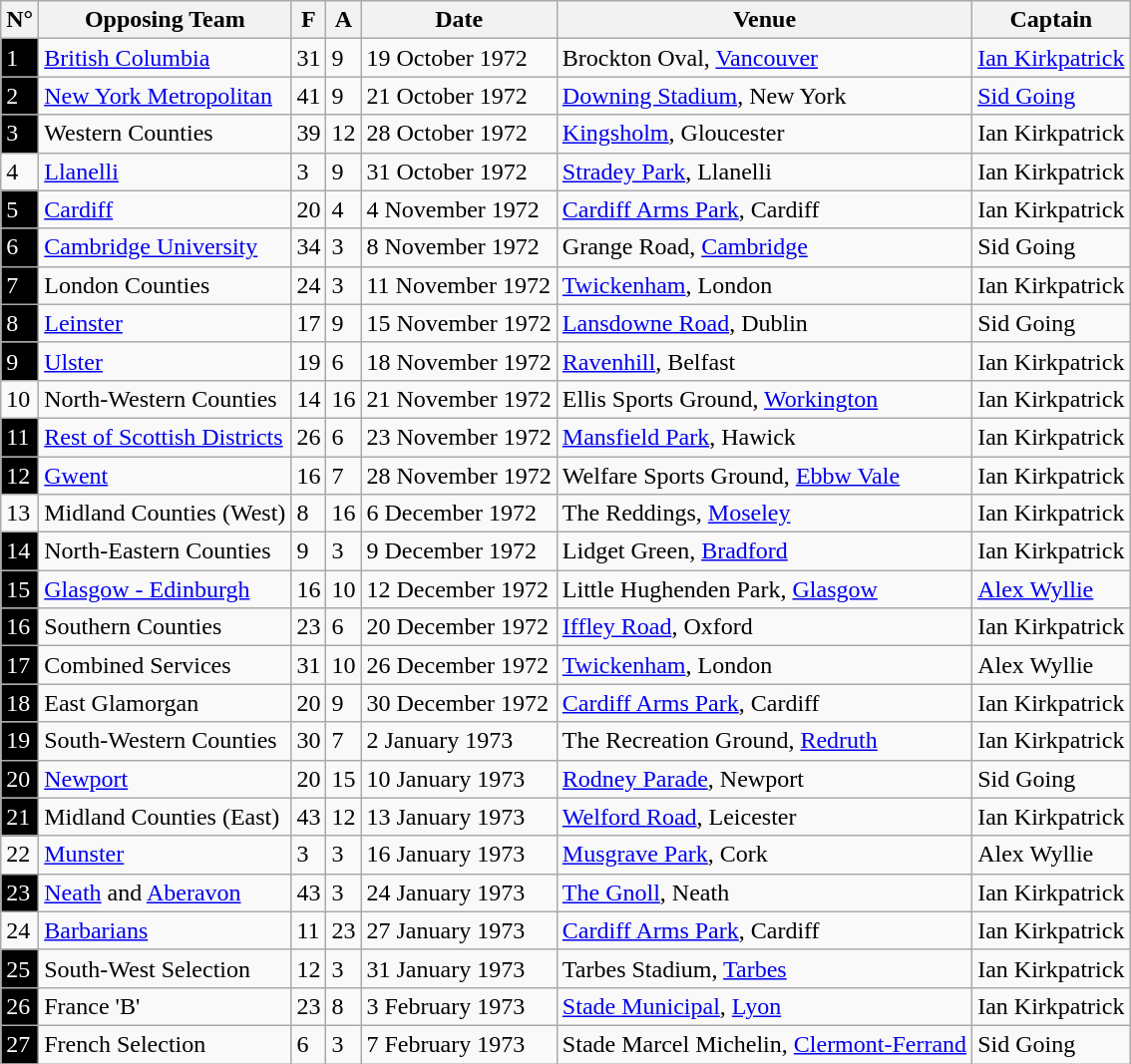<table class="wikitable sortable">
<tr>
<th>N°</th>
<th>Opposing Team</th>
<th>F</th>
<th>A</th>
<th>Date</th>
<th>Venue</th>
<th>Captain</th>
</tr>
<tr>
<td style="background:black;color:white">1</td>
<td> <a href='#'>British Columbia</a></td>
<td>31</td>
<td>9</td>
<td>19 October 1972</td>
<td> Brockton Oval, <a href='#'>Vancouver</a></td>
<td><a href='#'>Ian Kirkpatrick</a></td>
</tr>
<tr>
<td style="background:black;color:white">2</td>
<td> <a href='#'>New York Metropolitan</a></td>
<td>41</td>
<td>9</td>
<td>21 October 1972</td>
<td> <a href='#'>Downing Stadium</a>, New York</td>
<td><a href='#'>Sid Going</a></td>
</tr>
<tr>
<td style="background:black;color:white">3</td>
<td> Western Counties</td>
<td>39</td>
<td>12</td>
<td>28 October 1972</td>
<td> <a href='#'>Kingsholm</a>, Gloucester</td>
<td>Ian Kirkpatrick</td>
</tr>
<tr>
<td>4</td>
<td> <a href='#'>Llanelli</a></td>
<td>3</td>
<td>9</td>
<td>31 October 1972</td>
<td> <a href='#'>Stradey Park</a>, Llanelli</td>
<td>Ian Kirkpatrick</td>
</tr>
<tr>
<td style="background:black;color:white">5</td>
<td> <a href='#'>Cardiff</a></td>
<td>20</td>
<td>4</td>
<td>4 November 1972</td>
<td> <a href='#'>Cardiff Arms Park</a>, Cardiff</td>
<td>Ian Kirkpatrick</td>
</tr>
<tr>
<td style="background:black;color:white">6</td>
<td> <a href='#'>Cambridge University</a></td>
<td>34</td>
<td>3</td>
<td>8 November 1972</td>
<td> Grange Road, <a href='#'>Cambridge</a></td>
<td>Sid Going</td>
</tr>
<tr>
<td style="background:black;color:white">7</td>
<td> London Counties</td>
<td>24</td>
<td>3</td>
<td>11 November 1972</td>
<td> <a href='#'>Twickenham</a>, London</td>
<td>Ian Kirkpatrick</td>
</tr>
<tr>
<td style="background:black;color:white">8</td>
<td> <a href='#'>Leinster</a></td>
<td>17</td>
<td>9</td>
<td>15 November 1972</td>
<td> <a href='#'>Lansdowne Road</a>, Dublin</td>
<td>Sid Going</td>
</tr>
<tr>
<td style="background:black;color:white">9</td>
<td> <a href='#'>Ulster</a></td>
<td>19</td>
<td>6</td>
<td>18 November 1972</td>
<td> <a href='#'>Ravenhill</a>, Belfast</td>
<td>Ian Kirkpatrick</td>
</tr>
<tr>
<td>10</td>
<td> North-Western Counties</td>
<td>14</td>
<td>16</td>
<td>21 November 1972</td>
<td> Ellis Sports Ground, <a href='#'>Workington</a></td>
<td>Ian Kirkpatrick</td>
</tr>
<tr>
<td style="background:black;color:white">11</td>
<td> <a href='#'>Rest of Scottish Districts</a></td>
<td>26</td>
<td>6</td>
<td>23 November 1972</td>
<td> <a href='#'>Mansfield Park</a>, Hawick</td>
<td>Ian Kirkpatrick</td>
</tr>
<tr>
<td style="background:black;color:white">12</td>
<td> <a href='#'>Gwent</a></td>
<td>16</td>
<td>7</td>
<td>28 November 1972</td>
<td> Welfare Sports Ground, <a href='#'>Ebbw Vale</a></td>
<td>Ian Kirkpatrick</td>
</tr>
<tr>
<td>13</td>
<td> Midland Counties (West)</td>
<td>8</td>
<td>16</td>
<td>6 December 1972</td>
<td> The Reddings, <a href='#'>Moseley</a></td>
<td>Ian Kirkpatrick</td>
</tr>
<tr>
<td style="background:black;color:white">14</td>
<td> North-Eastern Counties</td>
<td>9</td>
<td>3</td>
<td>9 December 1972</td>
<td> Lidget Green, <a href='#'>Bradford</a></td>
<td>Ian Kirkpatrick</td>
</tr>
<tr>
<td style="background:black;color:white">15</td>
<td> <a href='#'>Glasgow - Edinburgh</a></td>
<td>16</td>
<td>10</td>
<td>12 December 1972</td>
<td> Little Hughenden Park, <a href='#'>Glasgow</a></td>
<td><a href='#'>Alex Wyllie</a></td>
</tr>
<tr>
<td style="background:black;color:white">16</td>
<td> Southern Counties</td>
<td>23</td>
<td>6</td>
<td>20 December 1972</td>
<td> <a href='#'>Iffley Road</a>, Oxford</td>
<td>Ian Kirkpatrick</td>
</tr>
<tr>
<td style="background:black;color:white">17</td>
<td> Combined Services</td>
<td>31</td>
<td>10</td>
<td>26 December 1972</td>
<td> <a href='#'>Twickenham</a>, London</td>
<td>Alex Wyllie</td>
</tr>
<tr>
<td style="background:black;color:white">18</td>
<td> East Glamorgan</td>
<td>20</td>
<td>9</td>
<td>30 December 1972</td>
<td> <a href='#'>Cardiff Arms Park</a>, Cardiff</td>
<td>Ian Kirkpatrick</td>
</tr>
<tr>
<td style="background:black;color:white">19</td>
<td> South-Western Counties</td>
<td>30</td>
<td>7</td>
<td>2 January 1973</td>
<td> The Recreation Ground, <a href='#'>Redruth</a></td>
<td>Ian Kirkpatrick</td>
</tr>
<tr>
<td style="background:black;color:white">20</td>
<td> <a href='#'>Newport</a></td>
<td>20</td>
<td>15</td>
<td>10 January 1973</td>
<td> <a href='#'>Rodney Parade</a>, Newport</td>
<td>Sid Going</td>
</tr>
<tr>
<td style="background:black;color:white">21</td>
<td> Midland Counties (East)</td>
<td>43</td>
<td>12</td>
<td>13 January 1973</td>
<td> <a href='#'>Welford Road</a>, Leicester</td>
<td>Ian Kirkpatrick</td>
</tr>
<tr>
<td>22</td>
<td> <a href='#'>Munster</a></td>
<td>3</td>
<td>3</td>
<td>16 January 1973</td>
<td> <a href='#'>Musgrave Park</a>, Cork</td>
<td>Alex Wyllie</td>
</tr>
<tr>
<td style="background:black;color:white">23</td>
<td> <a href='#'>Neath</a> and <a href='#'>Aberavon</a></td>
<td>43</td>
<td>3</td>
<td>24 January 1973</td>
<td> <a href='#'>The Gnoll</a>, Neath</td>
<td>Ian Kirkpatrick</td>
</tr>
<tr>
<td>24</td>
<td><a href='#'>Barbarians</a></td>
<td>11</td>
<td>23</td>
<td>27 January 1973</td>
<td> <a href='#'>Cardiff Arms Park</a>, Cardiff</td>
<td>Ian Kirkpatrick</td>
</tr>
<tr>
<td style="background:black;color:white">25</td>
<td> South-West Selection</td>
<td>12</td>
<td>3</td>
<td>31 January 1973</td>
<td> Tarbes Stadium, <a href='#'>Tarbes</a></td>
<td>Ian Kirkpatrick</td>
</tr>
<tr>
<td style="background:black;color:white">26</td>
<td> France 'B'</td>
<td>23</td>
<td>8</td>
<td>3 February 1973</td>
<td> <a href='#'>Stade Municipal</a>, <a href='#'>Lyon</a></td>
<td>Ian Kirkpatrick</td>
</tr>
<tr>
<td style="background:black;color:white">27</td>
<td> French Selection</td>
<td>6</td>
<td>3</td>
<td>7 February 1973</td>
<td> Stade Marcel Michelin, <a href='#'>Clermont-Ferrand</a></td>
<td>Sid Going</td>
</tr>
</table>
